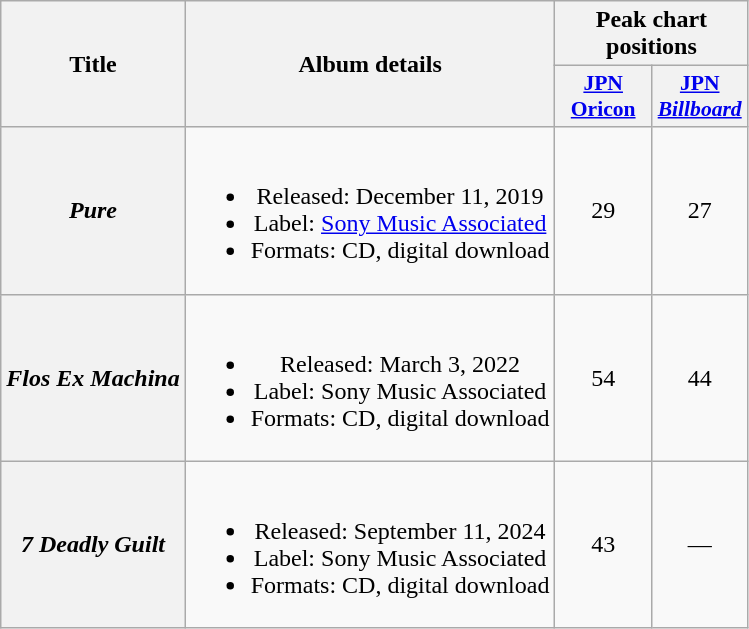<table class="wikitable plainrowheaders" style="text-align:center">
<tr>
<th scope="col" rowspan="2">Title</th>
<th scope="col" rowspan="2">Album details</th>
<th scope="col" colspan="2">Peak chart positions</th>
</tr>
<tr>
<th scope="col" style="width:4em;font-size:90%"><a href='#'>JPN<br>Oricon</a><br></th>
<th scope="col" style="width:4em;font-size:90%"><a href='#'>JPN<br><em>Billboard</em></a></th>
</tr>
<tr>
<th scope="row"><em>Pure</em></th>
<td><br><ul><li>Released: December 11, 2019</li><li>Label: <a href='#'>Sony Music Associated</a></li><li>Formats: CD, digital download</li></ul></td>
<td>29</td>
<td>27</td>
</tr>
<tr>
<th scope="row"><em>Flos Ex Machina</em></th>
<td><br><ul><li>Released: March 3, 2022</li><li>Label: Sony Music Associated</li><li>Formats: CD, digital download</li></ul></td>
<td>54</td>
<td>44</td>
</tr>
<tr>
<th scope="row"><em>7 Deadly Guilt</em></th>
<td><br><ul><li>Released: September 11, 2024</li><li>Label: Sony Music Associated</li><li>Formats: CD, digital download</li></ul></td>
<td>43</td>
<td>—</td>
</tr>
</table>
